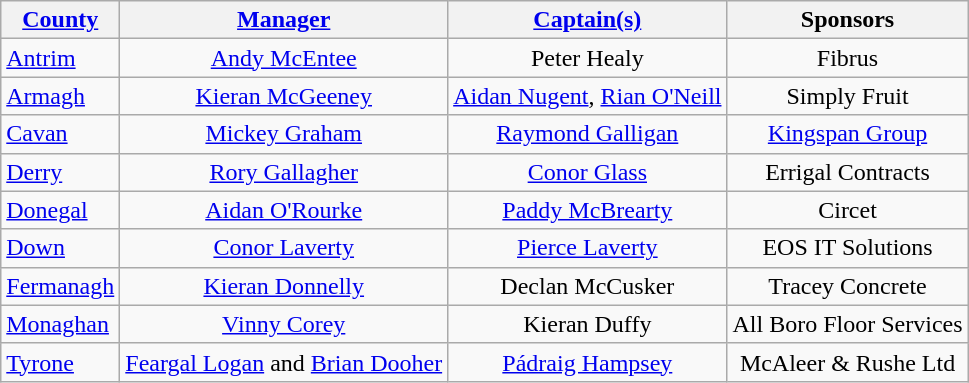<table class="wikitable sortable" style="text-align:center">
<tr>
<th><a href='#'>County</a></th>
<th><a href='#'>Manager</a></th>
<th><a href='#'>Captain(s)</a></th>
<th>Sponsors</th>
</tr>
<tr>
<td style="text-align:left"> <a href='#'>Antrim</a></td>
<td><a href='#'>Andy McEntee</a></td>
<td>Peter Healy</td>
<td>Fibrus</td>
</tr>
<tr>
<td style="text-align:left"> <a href='#'>Armagh</a></td>
<td><a href='#'>Kieran McGeeney</a></td>
<td><a href='#'>Aidan Nugent</a>, <a href='#'>Rian O'Neill</a></td>
<td>Simply Fruit</td>
</tr>
<tr>
<td style="text-align:left"> <a href='#'>Cavan</a></td>
<td><a href='#'>Mickey Graham</a></td>
<td><a href='#'>Raymond Galligan</a></td>
<td><a href='#'>Kingspan Group</a></td>
</tr>
<tr>
<td style="text-align:left"> <a href='#'>Derry</a></td>
<td><a href='#'>Rory Gallagher</a></td>
<td><a href='#'>Conor Glass</a></td>
<td>Errigal Contracts</td>
</tr>
<tr>
<td style="text-align:left"> <a href='#'>Donegal</a></td>
<td><a href='#'>Aidan O'Rourke</a></td>
<td><a href='#'>Paddy McBrearty</a></td>
<td>Circet</td>
</tr>
<tr>
<td style="text-align:left"> <a href='#'>Down</a></td>
<td><a href='#'>Conor Laverty</a></td>
<td><a href='#'>Pierce Laverty</a></td>
<td>EOS IT Solutions</td>
</tr>
<tr>
<td style="text-align:left"> <a href='#'>Fermanagh</a></td>
<td><a href='#'>Kieran Donnelly</a></td>
<td>Declan McCusker</td>
<td>Tracey Concrete</td>
</tr>
<tr>
<td style="text-align:left"> <a href='#'>Monaghan</a></td>
<td><a href='#'>Vinny Corey</a></td>
<td>Kieran Duffy</td>
<td>All Boro Floor Services</td>
</tr>
<tr>
<td style="text-align:left"> <a href='#'>Tyrone</a></td>
<td><a href='#'>Feargal Logan</a> and <a href='#'>Brian Dooher</a></td>
<td><a href='#'>Pádraig Hampsey</a></td>
<td>McAleer & Rushe Ltd</td>
</tr>
</table>
